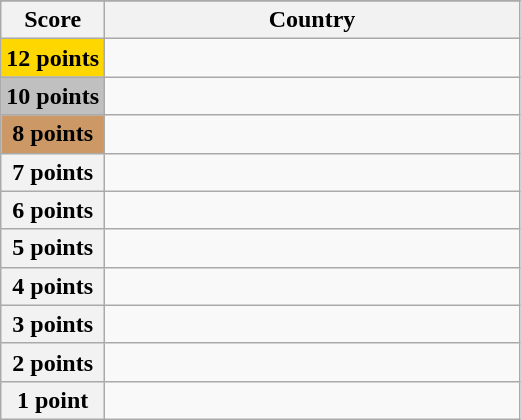<table class="wikitable">
<tr>
</tr>
<tr>
<th scope="col" width="20%">Score</th>
<th scope="col">Country</th>
</tr>
<tr>
<th scope="row" style="background:gold">12 points</th>
<td></td>
</tr>
<tr>
<th scope="row" style="background:silver">10 points</th>
<td></td>
</tr>
<tr>
<th scope="row" style="background:#CC9966">8 points</th>
<td></td>
</tr>
<tr>
<th scope="row">7 points</th>
<td></td>
</tr>
<tr>
<th scope="row">6 points</th>
<td></td>
</tr>
<tr>
<th scope="row">5 points</th>
<td></td>
</tr>
<tr>
<th scope="row">4 points</th>
<td></td>
</tr>
<tr>
<th scope="row">3 points</th>
<td></td>
</tr>
<tr>
<th scope="row">2 points</th>
<td></td>
</tr>
<tr>
<th scope="row">1 point</th>
<td></td>
</tr>
</table>
